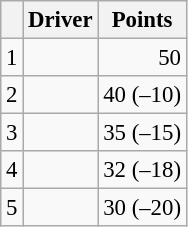<table class="wikitable" style="font-size: 95%;">
<tr>
<th scope="col"></th>
<th scope="col">Driver</th>
<th scope="col">Points</th>
</tr>
<tr>
<td>1</td>
<td></td>
<td align="right">50</td>
</tr>
<tr>
<td>2</td>
<td></td>
<td align="right">40 (–10)</td>
</tr>
<tr>
<td>3</td>
<td></td>
<td align="right">35 (–15)</td>
</tr>
<tr>
<td>4</td>
<td></td>
<td align="right">32 (–18)</td>
</tr>
<tr>
<td>5</td>
<td></td>
<td align="right">30 (–20)</td>
</tr>
</table>
